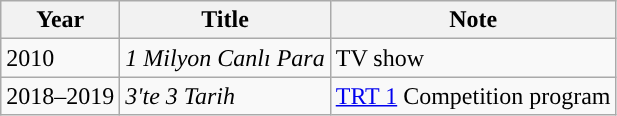<table class="wikitable">
<tr>
<th>Year</th>
<th>Title</th>
<th>Note</th>
</tr>
<tr>
<td>2010</td>
<td><em>1 Milyon Canlı Para</em></td>
<td>TV show</td>
</tr>
<tr>
<td>2018–2019</td>
<td><em>3'te 3 Tarih</em></td>
<td><a href='#'>TRT 1</a> Competition program</td>
</tr>
</table>
